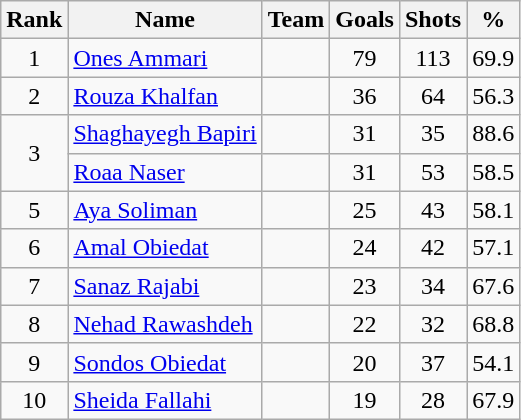<table class="wikitable" style="text-align: center;">
<tr>
<th>Rank</th>
<th>Name</th>
<th>Team</th>
<th>Goals</th>
<th>Shots</th>
<th>%</th>
</tr>
<tr>
<td>1</td>
<td align="left"><a href='#'>Ones Ammari</a></td>
<td align="left"></td>
<td>79</td>
<td>113</td>
<td>69.9</td>
</tr>
<tr>
<td>2</td>
<td align="left"><a href='#'>Rouza Khalfan</a></td>
<td align="left"></td>
<td>36</td>
<td>64</td>
<td>56.3</td>
</tr>
<tr>
<td rowspan=2>3</td>
<td align="left"><a href='#'>Shaghayegh Bapiri</a></td>
<td align="left"></td>
<td>31</td>
<td>35</td>
<td>88.6</td>
</tr>
<tr>
<td align="left"><a href='#'>Roaa Naser</a></td>
<td align="left"></td>
<td>31</td>
<td>53</td>
<td>58.5</td>
</tr>
<tr>
<td>5</td>
<td align="left"><a href='#'>Aya Soliman</a></td>
<td align="left"></td>
<td>25</td>
<td>43</td>
<td>58.1</td>
</tr>
<tr>
<td>6</td>
<td align="left"><a href='#'>Amal Obiedat</a></td>
<td align="left"></td>
<td>24</td>
<td>42</td>
<td>57.1</td>
</tr>
<tr>
<td>7</td>
<td align="left"><a href='#'>Sanaz Rajabi</a></td>
<td align="left"></td>
<td>23</td>
<td>34</td>
<td>67.6</td>
</tr>
<tr>
<td>8</td>
<td align="left"><a href='#'>Nehad Rawashdeh</a></td>
<td align="left"></td>
<td>22</td>
<td>32</td>
<td>68.8</td>
</tr>
<tr>
<td>9</td>
<td align="left"><a href='#'>Sondos Obiedat</a></td>
<td align="left"></td>
<td>20</td>
<td>37</td>
<td>54.1</td>
</tr>
<tr>
<td>10</td>
<td align="left"><a href='#'>Sheida Fallahi</a></td>
<td align="left"></td>
<td>19</td>
<td>28</td>
<td>67.9</td>
</tr>
</table>
